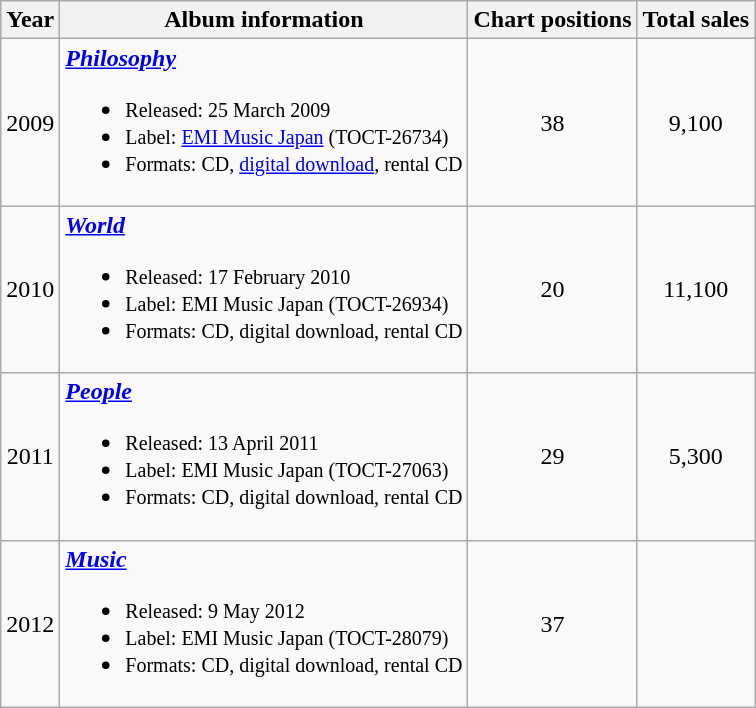<table class="wikitable">
<tr>
<th rowspan="1">Year</th>
<th rowspan="1">Album information</th>
<th colspan="1">Chart positions<br></th>
<th colspan="1">Total sales<br></th>
</tr>
<tr>
<td align="center">2009</td>
<td><strong><em><a href='#'>Philosophy</a></em></strong><br><ul><li><small>Released: 25 March 2009</small></li><li><small>Label: <a href='#'>EMI Music Japan</a> (TOCT-26734)</small></li><li><small>Formats: CD, <a href='#'>digital download</a>, rental CD</small></li></ul></td>
<td align="center">38</td>
<td align="center">9,100</td>
</tr>
<tr>
<td align="center">2010</td>
<td><strong><em><a href='#'>World</a></em></strong><br><ul><li><small>Released: 17 February 2010</small></li><li><small>Label: EMI Music Japan (TOCT-26934)</small></li><li><small>Formats: CD, digital download, rental CD</small></li></ul></td>
<td align="center">20</td>
<td align="center">11,100</td>
</tr>
<tr>
<td align="center">2011</td>
<td><strong><em><a href='#'>People</a></em></strong><br><ul><li><small>Released: 13 April 2011</small></li><li><small>Label: EMI Music Japan (TOCT-27063)</small></li><li><small>Formats: CD, digital download, rental CD</small></li></ul></td>
<td align="center">29</td>
<td align="center">5,300</td>
</tr>
<tr>
<td>2012</td>
<td><strong><em><a href='#'>Music</a></em></strong><br><ul><li><small>Released: 9 May 2012</small></li><li><small>Label: EMI Music Japan (TOCT-28079)</small></li><li><small>Formats: CD, digital download, rental CD</small></li></ul></td>
<td align="center">37</td>
<td></td>
</tr>
</table>
